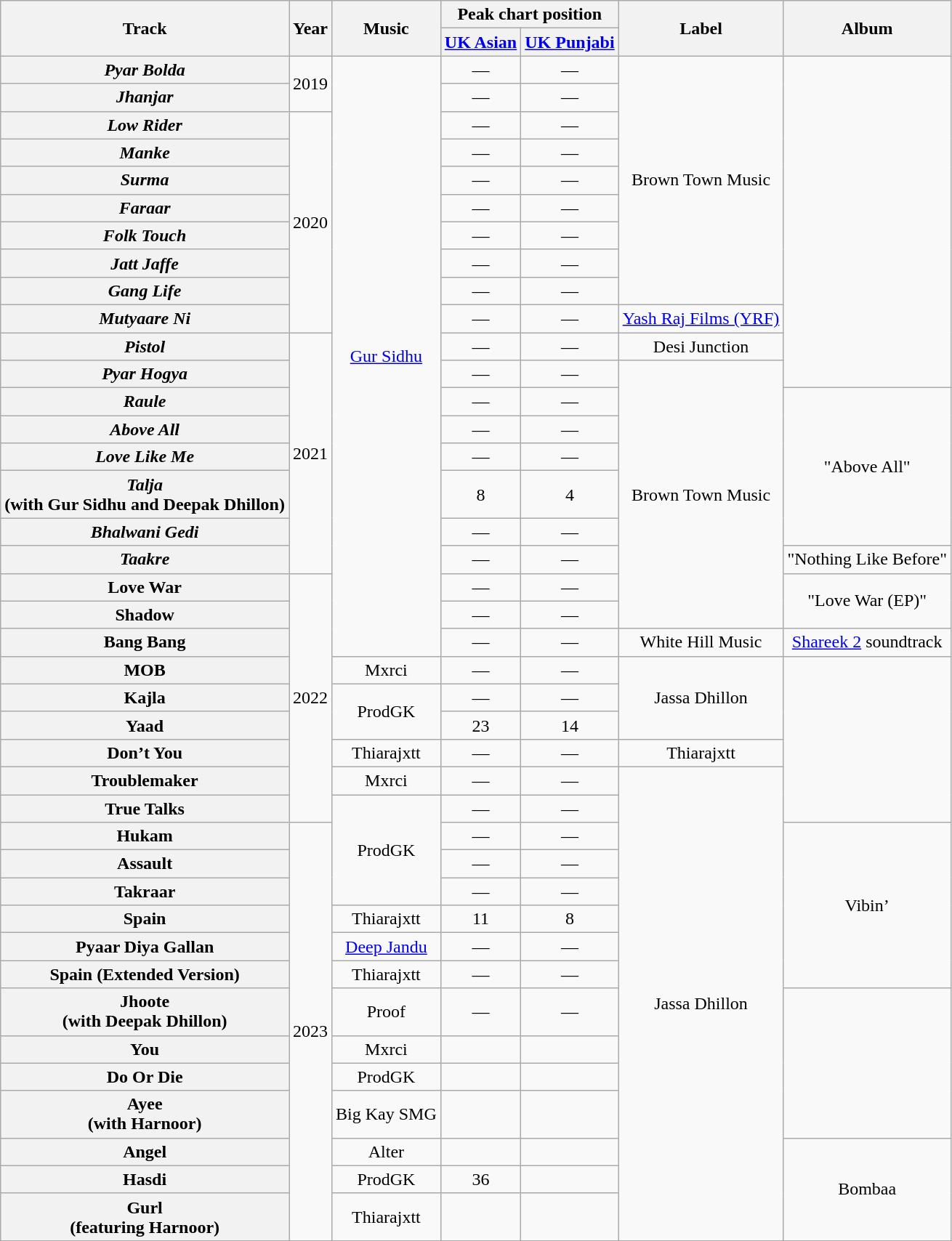<table class="wikitable plainrowheaders"style="text-align:center;">
<tr>
<th rowspan="2">Track</th>
<th rowspan="2">Year</th>
<th rowspan="2">Music</th>
<th colspan="2">Peak chart position</th>
<th rowspan="2">Label</th>
<th rowspan="2">Album</th>
</tr>
<tr>
<th><a href='#'>UK Asian</a> <br> </th>
<th><a href='#'>UK Punjabi</a></th>
</tr>
<tr>
<th scope="row"><em>Pyar Bolda</em></th>
<td rowspan="2">2019</td>
<td rowspan="21"><a href='#'>Gur Sidhu</a></td>
<td>—</td>
<td>—</td>
<td rowspan="9">Brown Town Music</td>
<td rowspan="12"></td>
</tr>
<tr>
<th scope="row"><em>Jhanjar</em></th>
<td>—</td>
<td>—</td>
</tr>
<tr>
<th scope="row"><em>Low Rider</em></th>
<td rowspan="8">2020</td>
<td>—</td>
<td>—</td>
</tr>
<tr>
<th scope="row"><em>Manke</em></th>
<td>—</td>
<td>—</td>
</tr>
<tr>
<th scope="row"><em>Surma</em></th>
<td>—</td>
<td>—</td>
</tr>
<tr>
<th scope="row"><em>Faraar</em> </th>
<td>—</td>
<td>—</td>
</tr>
<tr>
<th scope="row"><em>Folk Touch</em></th>
<td>—</td>
<td>—</td>
</tr>
<tr>
<th scope="row"><em>Jatt Jaffe</em>  </th>
<td>—</td>
<td>—</td>
</tr>
<tr>
<th scope="row"><em>Gang Life</em> </th>
<td>—</td>
<td>—</td>
</tr>
<tr>
<th scope="row"><em>Mutyaare Ni</em> </th>
<td>—</td>
<td>—</td>
<td><a href='#'>Yash Raj Films (YRF)</a></td>
</tr>
<tr>
<th scope="row"><em>Pistol </em> </th>
<td rowspan="8">2021</td>
<td>—</td>
<td>—</td>
<td>Desi Junction</td>
</tr>
<tr>
<th scope="row"><em>Pyar Hogya</em> </th>
<td>—</td>
<td>—</td>
<td rowspan="9">Brown Town Music</td>
</tr>
<tr>
<th scope="row"><em>Raule</em><br></th>
<td>—</td>
<td>—</td>
<td rowspan="5">"Above All"</td>
</tr>
<tr>
<th scope="row"><em>Above All</em><br></th>
<td>—</td>
<td>—</td>
</tr>
<tr>
<th scope="row"><em>Love Like Me</em></th>
<td>—</td>
<td>—</td>
</tr>
<tr>
<th scope="row"><em>Talja</em> <br><span>(with Gur Sidhu and Deepak Dhillon)</span></th>
<td>8 </td>
<td>4</td>
</tr>
<tr>
<th scope="row"><em>Bhalwani Gedi</em></th>
<td>—</td>
<td>—</td>
</tr>
<tr>
<th scope="row"><em>Taakre</em>  </th>
<td>—</td>
<td>—</td>
<td>"Nothing Like Before"</td>
</tr>
<tr>
<th scope="row">Love War</th>
<td rowspan="9">2022</td>
<td>—</td>
<td>—</td>
<td rowspan="2">"Love War (EP)"</td>
</tr>
<tr>
<th scope="row">Shadow</th>
<td>—</td>
<td>—</td>
</tr>
<tr>
<th scope="row">Bang Bang </th>
<td>—</td>
<td>—</td>
<td>White Hill Music</td>
<td><a href='#'>Shareek 2</a> soundtrack</td>
</tr>
<tr>
<th scope="row">MOB</th>
<td>Mxrci</td>
<td>—</td>
<td>—</td>
<td rowspan="3">Jassa Dhillon</td>
<td rowspan="6"></td>
</tr>
<tr>
<th scope="row">Kajla </th>
<td rowspan="2">ProdGK</td>
<td>—</td>
<td>—</td>
</tr>
<tr>
<th scope="row">Yaad</th>
<td>23 </td>
<td>14 </td>
</tr>
<tr>
<th scope="row">Don’t You</th>
<td>Thiarajxtt</td>
<td>—</td>
<td>—</td>
<td>Thiarajxtt</td>
</tr>
<tr>
<th scope="row">Troublemaker</th>
<td>Mxrci</td>
<td>—</td>
<td>—</td>
<td rowspan="15">Jassa Dhillon</td>
</tr>
<tr>
<th scope="row">True Talks</th>
<td rowspan="4">ProdGK</td>
<td>—</td>
<td>—</td>
</tr>
<tr>
<th scope="row">Hukam</th>
<td rowspan="13">2023</td>
<td>—</td>
<td>—</td>
<td rowspan="6">Vibin’</td>
</tr>
<tr>
<th scope="row">Assault</th>
<td>—</td>
<td>—</td>
</tr>
<tr>
<th scope="row">Takraar</th>
<td>—</td>
<td>—</td>
</tr>
<tr>
<th scope="row">Spain</th>
<td>Thiarajxtt</td>
<td>11</td>
<td>8</td>
</tr>
<tr>
<th scope="row">Pyaar Diya Gallan</th>
<td><a href='#'>Deep Jandu</a></td>
<td>—</td>
<td>—</td>
</tr>
<tr>
<th scope="row">Spain (Extended Version)</th>
<td>Thiarajxtt</td>
<td>—</td>
<td>—</td>
</tr>
<tr>
<th scope="row">Jhoote <br><span>(with Deepak Dhillon)</span></th>
<td>Proof</td>
<td>—</td>
<td>—</td>
<td rowspan="4"></td>
</tr>
<tr>
<th scope="row">You</th>
<td>Mxrci</td>
<td></td>
<td></td>
</tr>
<tr>
<th scope="row">Do Or Die</th>
<td>ProdGK</td>
<td></td>
<td></td>
</tr>
<tr>
<th scope="row">Ayee<br><span>(with Harnoor)</span></th>
<td>Big Kay SMG</td>
<td></td>
<td></td>
</tr>
<tr>
<th scope="row">Angel</th>
<td>Alter</td>
<td></td>
<td></td>
<td rowspan="3">Bombaa</td>
</tr>
<tr>
<th scope="row">Hasdi</th>
<td>ProdGK</td>
<td>36</td>
<td></td>
</tr>
<tr>
<th scope="row">Gurl <br><span>(featuring Harnoor)</span></th>
<td>Thiarajxtt</td>
<td></td>
<td></td>
</tr>
<tr>
</tr>
</table>
